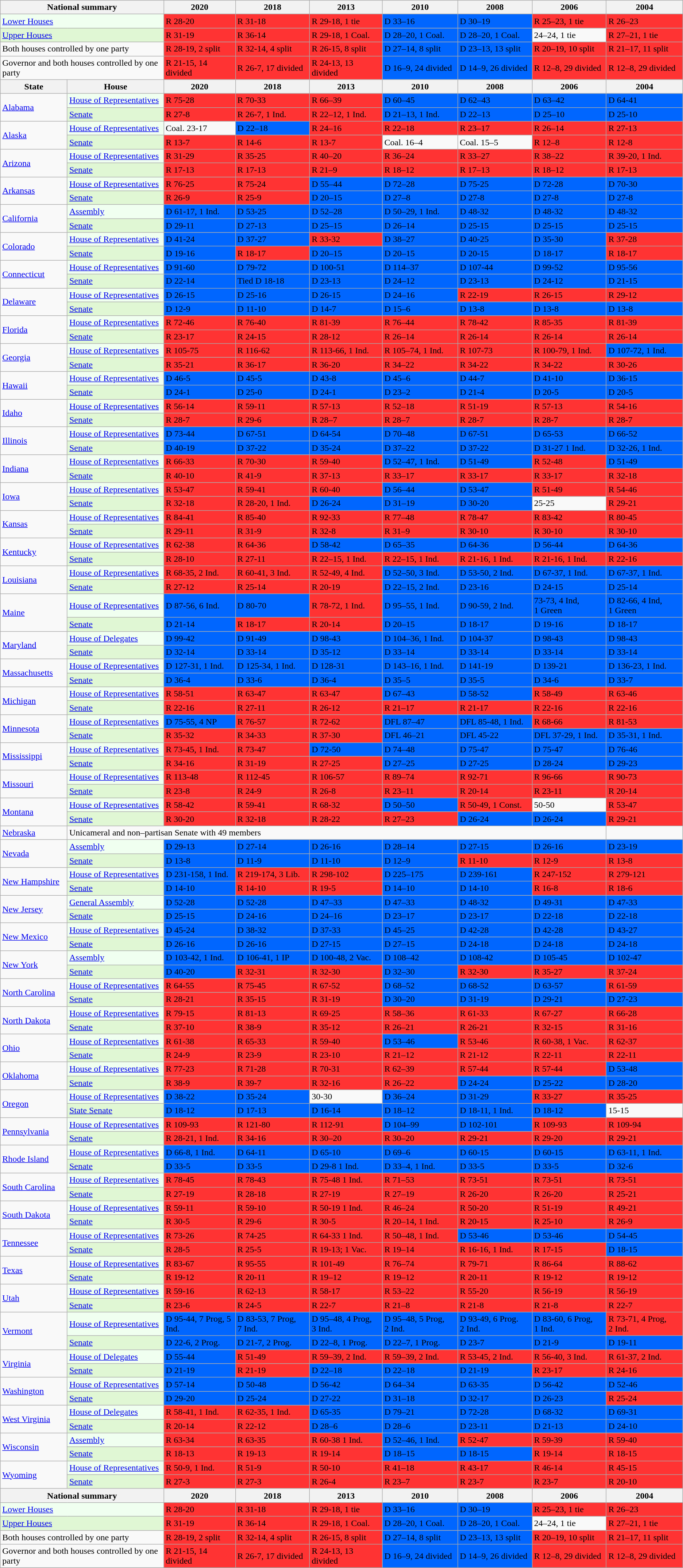<table class=wikitable>
<tr>
<th colspan="2">National summary</th>
<th>2020</th>
<th>2018</th>
<th>2013</th>
<th>2010</th>
<th>2008</th>
<th>2006</th>
<th>2004</th>
</tr>
<tr>
<td colspan="2"  bgcolor=#F0FFF0><a href='#'>Lower Houses</a></td>
<td bgcolor=#FF3333>R 28-20</td>
<td bgcolor="#FF3333">R 31-18</td>
<td bgcolor=#FF3333>R 29-18, 1 tie</td>
<td bgcolor=#0066FF>D 33–16</td>
<td bgcolor=#0066FF>D 30–19</td>
<td bgcolor=#FF3333>R 25–23, 1 tie</td>
<td bgcolor=#FF3333>R 26–23</td>
</tr>
<tr>
<td colspan="2"  bgcolor=#e0f7d4><a href='#'>Upper Houses</a></td>
<td bgcolor=#FF3333>R 31-19</td>
<td bgcolor="#FF3333">R 36-14</td>
<td bgcolor=#FF3333>R 29-18, 1 Coal.</td>
<td bgcolor=#0066FF>D 28–20, 1 Coal.</td>
<td bgcolor=#0066FF>D 28–20, 1 Coal.</td>
<td>24–24, 1 tie</td>
<td bgcolor=#FF3333>R 27–21, 1 tie</td>
</tr>
<tr>
<td colspan="2">Both houses controlled by one party</td>
<td bgcolor=#FF3333>R 28-19, 2 split</td>
<td bgcolor="#FF3333">R 32-14, 4 split</td>
<td bgcolor=#FF3333>R 26-15, 8 split</td>
<td bgcolor=#0066FF>D 27–14, 8 split</td>
<td bgcolor=#0066FF>D 23–13, 13 split</td>
<td bgcolor=#FF3333>R 20–19, 10 split</td>
<td bgcolor=#FF3333>R 21–17, 11 split</td>
</tr>
<tr>
<td colspan="2">Governor and both houses controlled by one party</td>
<td bgcolor=#FF3333>R 21-15, 14 divided</td>
<td bgcolor="#FF3333">R 26-7, 17 divided</td>
<td bgcolor="#FF3333">R 24-13, 13 divided</td>
<td bgcolor=#0066FF>D 16–9, 24 divided</td>
<td bgcolor=#0066FF>D 14–9, 26 divided</td>
<td bgcolor=#FF3333>R 12–8, 29 divided</td>
<td bgcolor=#FF3333>R 12–8, 29 divided</td>
</tr>
<tr>
<th>State</th>
<th>House</th>
<th>2020</th>
<th>2018</th>
<th>2013</th>
<th>2010</th>
<th>2008</th>
<th>2006</th>
<th>2004</th>
</tr>
<tr>
<td rowspan="2"><a href='#'>Alabama</a></td>
<td bgcolor=#F0FFF0><a href='#'>House of Representatives</a></td>
<td bgcolor=#FF3333>R 75-28</td>
<td bgcolor="#FF3333">R 70-33</td>
<td bgcolor=#FF3333>R 66–39</td>
<td bgcolor=#0066FF>D 60–45</td>
<td bgcolor=#0066FF>D 62–43</td>
<td bgcolor=#0066FF>D 63–42</td>
<td bgcolor=#0066FF>D 64-41</td>
</tr>
<tr>
<td bgcolor=#e0f7d4><a href='#'>Senate</a></td>
<td bgcolor=#FF3333>R 27-8</td>
<td bgcolor="#FF3333">R 26-7, 1 Ind.</td>
<td bgcolor=#FF3333>R 22–12, 1 Ind.</td>
<td bgcolor=#0066FF>D 21–13, 1 Ind.</td>
<td bgcolor=#0066FF>D 22–13</td>
<td bgcolor=#0066FF>D 25–10</td>
<td bgcolor=#0066FF>D 25-10</td>
</tr>
<tr>
<td rowspan="2"><a href='#'>Alaska</a></td>
<td bgcolor=#F0FFF0><a href='#'>House of Representatives</a></td>
<td>Coal. 23-17</td>
<td bgcolor="#0066FF">D 22–18</td>
<td bgcolor=#FF3333>R 24–16</td>
<td bgcolor=#FF3333>R 22–18</td>
<td bgcolor=#FF3333>R 23–17</td>
<td bgcolor=#FF3333>R 26–14</td>
<td bgcolor=#FF3333>R 27-13</td>
</tr>
<tr>
<td bgcolor=#e0f7d4><a href='#'>Senate</a></td>
<td bgcolor=#FF3333>R 13-7</td>
<td bgcolor="#FF3333">R 14-6</td>
<td bgcolor=#FF3333>R 13-7</td>
<td>Coal. 16–4</td>
<td>Coal. 15–5</td>
<td bgcolor=#FF3333>R 12–8</td>
<td bgcolor=#FF3333>R 12-8</td>
</tr>
<tr>
<td rowspan="2"><a href='#'>Arizona</a></td>
<td bgcolor=#F0FFF0><a href='#'>House of Representatives</a></td>
<td bgcolor=#FF3333>R 31-29</td>
<td bgcolor="#FF3333">R 35-25</td>
<td bgcolor=#FF3333>R 40–20</td>
<td bgcolor=#FF3333>R 36–24</td>
<td bgcolor=#FF3333>R 33–27</td>
<td bgcolor=#FF3333>R 38–22</td>
<td bgcolor=#FF3333>R 39-20, 1 Ind.</td>
</tr>
<tr>
<td bgcolor=#e0f7d4><a href='#'>Senate</a></td>
<td bgcolor=#FF3333>R 17-13</td>
<td bgcolor="#FF3333">R 17-13</td>
<td bgcolor=#FF3333>R 21–9</td>
<td bgcolor=#FF3333>R 18–12</td>
<td bgcolor=#FF3333>R 17–13</td>
<td bgcolor=#FF3333>R 18–12</td>
<td bgcolor=#FF3333>R 17-13</td>
</tr>
<tr>
<td rowspan="2"><a href='#'>Arkansas</a></td>
<td bgcolor=#F0FFF0><a href='#'>House of Representatives</a></td>
<td bgcolor=#FF3333>R 76-25</td>
<td bgcolor="#FF3333">R 75-24</td>
<td bgcolor=#0066FF>D 55–44</td>
<td bgcolor="#0066FF">D 72–28</td>
<td bgcolor=#0066FF>D 75-25</td>
<td bgcolor=#0066FF>D 72-28</td>
<td bgcolor=#0066FF>D 70-30</td>
</tr>
<tr>
<td bgcolor=#e0f7d4><a href='#'>Senate</a></td>
<td bgcolor=#FF3333>R 26-9</td>
<td bgcolor="#FF3333">R 25-9</td>
<td bgcolor=#0066FF>D 20–15</td>
<td bgcolor=#0066FF>D 27–8</td>
<td bgcolor=#0066FF>D 27-8</td>
<td bgcolor=#0066FF>D 27-8</td>
<td bgcolor=#0066FF>D 27-8</td>
</tr>
<tr>
<td rowspan="2"><a href='#'>California</a></td>
<td bgcolor=#F0FFF0><a href='#'>Assembly</a></td>
<td bgcolor="#0066FF">D 61-17, 1 Ind.</td>
<td bgcolor="#0066FF">D 53-25</td>
<td bgcolor=#0066FF>D 52–28</td>
<td bgcolor=#0066FF>D 50–29, 1 Ind.</td>
<td bgcolor=#0066FF>D 48-32</td>
<td bgcolor=#0066FF>D 48-32</td>
<td bgcolor=#0066FF>D 48-32</td>
</tr>
<tr>
<td bgcolor=#e0f7d4><a href='#'>Senate</a></td>
<td bgcolor="#0066FF">D 29-11</td>
<td bgcolor="#0066FF">D 27-13</td>
<td bgcolor=#0066FF>D 25–15</td>
<td bgcolor=#0066FF>D 26–14</td>
<td bgcolor=#0066FF>D 25-15</td>
<td bgcolor=#0066FF>D 25-15</td>
<td bgcolor=#0066FF>D 25-15</td>
</tr>
<tr>
<td rowspan="2"><a href='#'>Colorado</a></td>
<td bgcolor=#F0FFF0><a href='#'>House of Representatives</a></td>
<td bgcolor="#0066FF">D 41-24</td>
<td bgcolor="#0066FF">D 37-27</td>
<td bgcolor=#FF3333>R 33-32</td>
<td bgcolor=#0066FF>D 38–27</td>
<td bgcolor=#0066FF>D 40-25</td>
<td bgcolor=#0066FF>D 35-30</td>
<td bgcolor=#FF3333>R 37-28</td>
</tr>
<tr>
<td bgcolor=#e0f7d4><a href='#'>Senate</a></td>
<td bgcolor="#0066FF">D 19-16</td>
<td bgcolor="#FF3333">R 18-17</td>
<td bgcolor=#0066FF>D 20–15</td>
<td bgcolor=#0066FF>D 20–15</td>
<td bgcolor=#0066FF>D 20-15</td>
<td bgcolor=#0066FF>D 18-17</td>
<td bgcolor=#FF3333>R 18-17</td>
</tr>
<tr>
<td rowspan="2"><a href='#'>Connecticut</a></td>
<td bgcolor=#F0FFF0><a href='#'>House of Representatives</a></td>
<td bgcolor="#0066FF">D 91-60</td>
<td bgcolor="#0066FF">D 79-72</td>
<td bgcolor=#0066FF>D 100-51</td>
<td bgcolor=#0066FF>D 114–37</td>
<td bgcolor=#0066FF>D 107-44</td>
<td bgcolor=#0066FF>D 99-52</td>
<td bgcolor=#0066FF>D 95-56</td>
</tr>
<tr>
<td bgcolor=#e0f7d4><a href='#'>Senate</a></td>
<td bgcolor="#0066FF">D 22-14</td>
<td bgcolor="#0066FF">Tied D 18-18</td>
<td bgcolor=#0066FF>D 23-13</td>
<td bgcolor=#0066FF>D 24–12</td>
<td bgcolor=#0066FF>D 23-13</td>
<td bgcolor=#0066FF>D 24-12</td>
<td bgcolor=#0066FF>D 21-15</td>
</tr>
<tr>
<td rowspan="2"><a href='#'>Delaware</a></td>
<td bgcolor=#F0FFF0><a href='#'>House of Representatives</a></td>
<td bgcolor="#0066FF">D 26-15</td>
<td bgcolor="#0066FF">D 25-16</td>
<td bgcolor=#0066FF>D 26-15</td>
<td bgcolor=#0066FF>D 24–16</td>
<td bgcolor="#FF3333">R 22-19</td>
<td bgcolor=#FF3333>R 26-15</td>
<td bgcolor=#FF3333>R 29-12</td>
</tr>
<tr>
<td bgcolor=#e0f7d4><a href='#'>Senate</a></td>
<td bgcolor="#0066FF">D 12-9</td>
<td bgcolor="#0066FF">D 11-10</td>
<td bgcolor=#0066FF>D 14-7</td>
<td bgcolor=#0066FF>D 15–6</td>
<td bgcolor=#0066FF>D 13-8</td>
<td bgcolor=#0066FF>D 13-8</td>
<td bgcolor=#0066FF>D 13-8</td>
</tr>
<tr>
<td rowspan="2"><a href='#'>Florida</a></td>
<td bgcolor=#F0FFF0><a href='#'>House of Representatives</a></td>
<td bgcolor=#FF3333>R 72-46</td>
<td bgcolor="#FF3333">R 76-40</td>
<td bgcolor=#FF3333>R 81-39</td>
<td bgcolor=#FF3333>R 76–44</td>
<td bgcolor=#FF3333>R 78-42</td>
<td bgcolor=#FF3333>R 85-35</td>
<td bgcolor=#FF3333>R 81-39</td>
</tr>
<tr>
<td bgcolor=#e0f7d4><a href='#'>Senate</a></td>
<td bgcolor=#FF3333>R 23-17</td>
<td bgcolor="#FF3333">R 24-15</td>
<td bgcolor=#FF3333>R 28-12</td>
<td bgcolor=#FF3333>R 26–14</td>
<td bgcolor=#FF3333>R 26-14</td>
<td bgcolor=#FF3333>R 26-14</td>
<td bgcolor=#FF3333>R 26-14</td>
</tr>
<tr>
<td rowspan="2"><a href='#'>Georgia</a></td>
<td bgcolor=#F0FFF0><a href='#'>House of Representatives</a></td>
<td bgcolor=#FF3333>R 105-75</td>
<td bgcolor="#FF3333">R 116-62</td>
<td bgcolor=#FF3333>R 113-66, 1 Ind.</td>
<td bgcolor=#FF3333>R 105–74, 1 Ind.</td>
<td bgcolor=#FF3333>R 107-73</td>
<td bgcolor=#FF3333>R 100-79, 1 Ind.</td>
<td bgcolor=#0066FF>D 107-72, 1 Ind.</td>
</tr>
<tr>
<td bgcolor=#e0f7d4><a href='#'>Senate</a></td>
<td bgcolor=#FF3333>R 35-21</td>
<td bgcolor="#FF3333">R 36-17</td>
<td bgcolor=#FF3333>R 36-20</td>
<td bgcolor=#FF3333>R 34–22</td>
<td bgcolor=#FF3333>R 34-22</td>
<td bgcolor=#FF3333>R 34-22</td>
<td bgcolor=#FF3333>R 30-26</td>
</tr>
<tr>
<td rowspan="2"><a href='#'>Hawaii</a></td>
<td bgcolor=#F0FFF0><a href='#'>House of Representatives</a></td>
<td bgcolor="#0066FF">D 46-5</td>
<td bgcolor="#0066FF">D 45-5</td>
<td bgcolor=#0066FF>D 43-8</td>
<td bgcolor=#0066FF>D 45–6</td>
<td bgcolor=#0066FF>D 44-7</td>
<td bgcolor=#0066FF>D 41-10</td>
<td bgcolor=#0066FF>D 36-15</td>
</tr>
<tr>
<td bgcolor=#e0f7d4><a href='#'>Senate</a></td>
<td bgcolor="#0066FF">D 24-1</td>
<td bgcolor="#0066FF">D 25-0</td>
<td bgcolor=#0066FF>D 24-1</td>
<td bgcolor=#0066FF>D 23–2</td>
<td bgcolor=#0066FF>D 21-4</td>
<td bgcolor=#0066FF>D 20-5</td>
<td bgcolor=#0066FF>D 20-5</td>
</tr>
<tr>
<td rowspan="2"><a href='#'>Idaho</a></td>
<td bgcolor=#F0FFF0><a href='#'>House of Representatives</a></td>
<td bgcolor=#FF3333>R 56-14</td>
<td bgcolor="#FF3333">R 59-11</td>
<td bgcolor=#FF3333>R 57-13</td>
<td bgcolor=#FF3333>R 52–18</td>
<td bgcolor=#FF3333>R 51-19</td>
<td bgcolor=#FF3333>R 57-13</td>
<td bgcolor=#FF3333>R 54-16</td>
</tr>
<tr>
<td bgcolor=#e0f7d4><a href='#'>Senate</a></td>
<td bgcolor=#FF3333>R 28-7</td>
<td bgcolor="#FF3333">R 29-6</td>
<td bgcolor=#FF3333>R 28–7</td>
<td bgcolor=#FF3333>R 28–7</td>
<td bgcolor=#FF3333>R 28-7</td>
<td bgcolor=#FF3333>R 28-7</td>
<td bgcolor=#FF3333>R 28-7</td>
</tr>
<tr>
<td rowspan="2"><a href='#'>Illinois</a></td>
<td bgcolor=#F0FFF0><a href='#'>House of Representatives</a></td>
<td bgcolor="#0066FF">D 73-44</td>
<td bgcolor="#0066FF">D 67-51</td>
<td bgcolor=#0066FF>D 64-54</td>
<td bgcolor=#0066FF>D 70–48</td>
<td bgcolor=#0066FF>D 67-51</td>
<td bgcolor=#0066FF>D 65-53</td>
<td bgcolor=#0066FF>D 66-52</td>
</tr>
<tr>
<td bgcolor=#e0f7d4><a href='#'>Senate</a></td>
<td bgcolor="#0066FF">D 40-19</td>
<td bgcolor="#0066FF">D 37-22</td>
<td bgcolor=#0066FF>D 35-24</td>
<td bgcolor=#0066FF>D 37–22</td>
<td bgcolor=#0066FF>D 37-22</td>
<td bgcolor=#0066FF>D 31-27 1 Ind.</td>
<td bgcolor=#0066FF>D 32-26, 1 Ind.</td>
</tr>
<tr>
<td rowspan="2"><a href='#'>Indiana</a></td>
<td bgcolor=#F0FFF0><a href='#'>House of Representatives</a></td>
<td bgcolor=#FF3333>R 66-33</td>
<td bgcolor="#FF3333">R 70-30</td>
<td bgcolor=#FF3333>R 59-40</td>
<td bgcolor=#0066FF>D 52–47, 1 Ind.</td>
<td bgcolor=#0066FF>D 51-49</td>
<td bgcolor=#FF3333>R 52-48</td>
<td bgcolor=#0066FF>D 51-49</td>
</tr>
<tr>
<td bgcolor=#e0f7d4><a href='#'>Senate</a></td>
<td bgcolor=#FF3333>R 40-10</td>
<td bgcolor="#FF3333">R 41-9</td>
<td bgcolor=#FF3333>R 37-13</td>
<td bgcolor=#FF3333>R 33–17</td>
<td bgcolor=#FF3333>R 33-17</td>
<td bgcolor=#FF3333>R 33-17</td>
<td bgcolor=#FF3333>R 32-18</td>
</tr>
<tr>
<td rowspan="2"><a href='#'>Iowa</a></td>
<td bgcolor=#F0FFF0><a href='#'>House of Representatives</a></td>
<td bgcolor=#FF3333>R 53-47</td>
<td bgcolor="#FF3333">R 59-41</td>
<td bgcolor=#FF3333>R 60-40</td>
<td bgcolor=#0066FF>D 56–44</td>
<td bgcolor=#0066FF>D 53-47</td>
<td bgcolor=#FF3333>R 51-49</td>
<td bgcolor=#FF3333>R 54-46</td>
</tr>
<tr>
<td bgcolor=#e0f7d4><a href='#'>Senate</a></td>
<td bgcolor=#FF3333>R 32-18</td>
<td bgcolor="#FF3333">R 28-20, 1 Ind.</td>
<td bgcolor=#0066FF>D 26-24</td>
<td bgcolor=#0066FF>D 31–19</td>
<td bgcolor=#0066FF>D 30-20</td>
<td>25-25</td>
<td bgcolor=#FF3333>R 29-21</td>
</tr>
<tr>
<td rowspan="2"><a href='#'>Kansas</a></td>
<td bgcolor=#F0FFF0><a href='#'>House of Representatives</a></td>
<td bgcolor=#FF3333>R 84-41</td>
<td bgcolor="#FF3333">R 85-40</td>
<td bgcolor=#FF3333>R 92-33</td>
<td bgcolor=#FF3333>R 77–48</td>
<td bgcolor=#FF3333>R 78-47</td>
<td bgcolor=#FF3333>R 83-42</td>
<td bgcolor=#FF3333>R 80-45</td>
</tr>
<tr>
<td bgcolor=#e0f7d4><a href='#'>Senate</a></td>
<td bgcolor=#FF3333>R 29-11</td>
<td bgcolor="#FF3333">R 31-9</td>
<td bgcolor=#FF3333>R 32-8</td>
<td bgcolor=#FF3333>R 31–9</td>
<td bgcolor=#FF3333>R 30-10</td>
<td bgcolor=#FF3333>R 30-10</td>
<td bgcolor=#FF3333>R 30-10</td>
</tr>
<tr>
<td rowspan="2"><a href='#'>Kentucky</a></td>
<td bgcolor=#F0FFF0><a href='#'>House of Representatives</a></td>
<td bgcolor=#FF3333>R 62-38</td>
<td bgcolor="#FF3333">R 64-36</td>
<td bgcolor=#0066FF>D 58-42</td>
<td bgcolor=#0066FF>D 65–35</td>
<td bgcolor=#0066FF>D 64-36</td>
<td bgcolor=#0066FF>D 56-44</td>
<td bgcolor=#0066FF>D 64-36</td>
</tr>
<tr>
<td bgcolor=#e0f7d4><a href='#'>Senate</a></td>
<td bgcolor=#FF3333>R 28-10</td>
<td bgcolor="#FF3333">R 27-11</td>
<td bgcolor=#FF3333>R 22–15, 1 Ind.</td>
<td bgcolor=#FF3333>R 22–15, 1 Ind.</td>
<td bgcolor=#FF3333>R 21-16, 1 Ind.</td>
<td bgcolor=#FF3333>R 21-16, 1 Ind.</td>
<td bgcolor=#FF3333>R 22-16</td>
</tr>
<tr>
<td rowspan="2"><a href='#'>Louisiana</a></td>
<td bgcolor=#F0FFF0><a href='#'>House of Representatives</a></td>
<td bgcolor=#FF3333>R 68-35, 2 Ind.</td>
<td bgcolor="#FF3333">R 60-41, 3 Ind.</td>
<td bgcolor=#FF3333>R 52-49, 4 Ind.</td>
<td bgcolor=#0066FF>D 52–50, 3 Ind.</td>
<td bgcolor=#0066FF>D 53-50, 2 Ind.</td>
<td bgcolor=#0066FF>D 67-37, 1 Ind.</td>
<td bgcolor=#0066FF>D 67-37, 1 Ind.</td>
</tr>
<tr>
<td bgcolor=#e0f7d4><a href='#'>Senate</a></td>
<td bgcolor=#FF3333>R 27-12</td>
<td bgcolor="#FF3333">R 25-14</td>
<td bgcolor=#FF3333>R 20-19</td>
<td bgcolor=#0066FF>D 22–15, 2 Ind.</td>
<td bgcolor=#0066FF>D 23-16</td>
<td bgcolor=#0066FF>D 24-15</td>
<td bgcolor=#0066FF>D 25-14</td>
</tr>
<tr>
<td rowspan="2"><a href='#'>Maine</a></td>
<td bgcolor=#F0FFF0><a href='#'>House of Representatives</a></td>
<td bgcolor="#0066FF">D 87-56, 6 Ind.</td>
<td bgcolor="#0066FF">D 80-70</td>
<td bgcolor=#FF3333>R 78-72, 1 Ind.</td>
<td bgcolor=#0066FF>D 95–55, 1 Ind.</td>
<td bgcolor=#0066FF>D 90-59, 2 Ind.</td>
<td bgcolor=#0066FF>73-73, 4 Ind, 1 Green</td>
<td bgcolor=#0066FF>D 82-66, 4 Ind, 1 Green</td>
</tr>
<tr>
<td bgcolor=#e0f7d4><a href='#'>Senate</a></td>
<td bgcolor="#0066FF">D 21-14</td>
<td bgcolor="#FF3333">R 18-17</td>
<td bgcolor=#FF3333>R 20-14</td>
<td bgcolor=#0066FF>D 20–15</td>
<td bgcolor=#0066FF>D 18-17</td>
<td bgcolor=#0066FF>D 19-16</td>
<td bgcolor=#0066FF>D 18-17</td>
</tr>
<tr>
<td rowspan="2"><a href='#'>Maryland</a></td>
<td bgcolor=#F0FFF0><a href='#'>House of Delegates</a></td>
<td bgcolor="#0066FF">D 99-42</td>
<td bgcolor="#0066FF">D 91-49</td>
<td bgcolor=#0066FF>D 98-43</td>
<td bgcolor="#0066FF">D 104–36, 1 Ind.</td>
<td bgcolor=#0066FF>D 104-37</td>
<td bgcolor=#0066FF>D 98-43</td>
<td bgcolor=#0066FF>D 98-43</td>
</tr>
<tr>
<td bgcolor=#e0f7d4><a href='#'>Senate</a></td>
<td bgcolor="#0066FF">D 32-14</td>
<td bgcolor="#0066FF">D 33-14</td>
<td bgcolor=#0066FF>D 35-12</td>
<td bgcolor=#0066FF>D 33–14</td>
<td bgcolor=#0066FF>D 33-14</td>
<td bgcolor=#0066FF>D 33-14</td>
<td bgcolor=#0066FF>D 33-14</td>
</tr>
<tr>
<td rowspan="2"><a href='#'>Massachusetts</a></td>
<td bgcolor=#F0FFF0><a href='#'>House of Representatives</a></td>
<td bgcolor="#0066FF">D 127-31, 1 Ind.</td>
<td bgcolor="#0066FF">D 125-34, 1 Ind.</td>
<td bgcolor=#0066FF>D 128-31</td>
<td bgcolor="#0066FF">D 143–16, 1 Ind.</td>
<td bgcolor=#0066FF>D 141-19</td>
<td bgcolor=#0066FF>D 139-21</td>
<td bgcolor=#0066FF>D 136-23, 1 Ind.</td>
</tr>
<tr>
<td bgcolor=#e0f7d4><a href='#'>Senate</a></td>
<td bgcolor="#0066FF">D 36-4</td>
<td bgcolor="#0066FF">D 33-6</td>
<td bgcolor=#0066FF>D 36-4</td>
<td bgcolor=#0066FF>D 35–5</td>
<td bgcolor=#0066FF>D 35-5</td>
<td bgcolor=#0066FF>D 34-6</td>
<td bgcolor=#0066FF>D 33-7</td>
</tr>
<tr>
<td rowspan="2"><a href='#'>Michigan</a></td>
<td bgcolor=#F0FFF0><a href='#'>House of Representatives</a></td>
<td bgcolor=#FF3333>R 58-51</td>
<td bgcolor="#FF3333">R 63-47</td>
<td bgcolor=#FF3333>R 63-47</td>
<td bgcolor=#0066FF>D 67–43</td>
<td bgcolor=#0066FF>D 58-52</td>
<td bgcolor=#FF3333>R 58-49</td>
<td bgcolor="#FF3333">R 63-46</td>
</tr>
<tr>
<td bgcolor=#e0f7d4><a href='#'>Senate</a></td>
<td bgcolor=#FF3333>R 22-16</td>
<td bgcolor="#FF3333">R 27-11</td>
<td bgcolor=#FF3333>R 26-12</td>
<td bgcolor=#FF3333>R 21–17</td>
<td bgcolor=#FF3333>R 21-17</td>
<td bgcolor=#FF3333>R 22-16</td>
<td bgcolor=#FF3333>R 22-16</td>
</tr>
<tr>
<td rowspan="2"><a href='#'>Minnesota</a></td>
<td bgcolor=#F0FFF0><a href='#'>House of Representatives</a></td>
<td bgcolor="#0066FF">D 75-55, 4 NP</td>
<td bgcolor="#FF3333">R 76-57</td>
<td bgcolor=#FF3333>R 72-62</td>
<td bgcolor=#0066FF>DFL 87–47</td>
<td bgcolor=#0066FF>DFL 85-48, 1 Ind.</td>
<td bgcolor=#FF3333>R 68-66</td>
<td bgcolor=#FF3333>R 81-53</td>
</tr>
<tr>
<td bgcolor=#e0f7d4><a href='#'>Senate</a></td>
<td bgcolor=#FF3333>R 35-32</td>
<td bgcolor="#FF3333">R 34-33</td>
<td bgcolor=#FF3333>R 37-30</td>
<td bgcolor=#0066FF>DFL 46–21</td>
<td bgcolor=#0066FF>DFL 45-22</td>
<td bgcolor=#0066FF>DFL 37-29, 1 Ind.</td>
<td bgcolor=#0066FF>D 35-31, 1 Ind.</td>
</tr>
<tr>
<td rowspan="2"><a href='#'>Mississippi</a></td>
<td bgcolor=#F0FFF0><a href='#'>House of Representatives</a></td>
<td bgcolor=#FF3333>R 73-45, 1 Ind.</td>
<td bgcolor="#FF3333">R 73-47</td>
<td bgcolor=#0066FF>D 72-50</td>
<td bgcolor=#0066FF>D 74–48</td>
<td bgcolor=#0066FF>D 75-47</td>
<td bgcolor=#0066FF>D 75-47</td>
<td bgcolor=#0066FF>D 76-46</td>
</tr>
<tr>
<td bgcolor=#e0f7d4><a href='#'>Senate</a></td>
<td bgcolor=#FF3333>R 34-16</td>
<td bgcolor="#FF3333">R 31-19</td>
<td bgcolor=#FF3333>R 27-25</td>
<td bgcolor=#0066FF>D 27–25</td>
<td bgcolor=#0066FF>D 27-25</td>
<td bgcolor=#0066FF>D 28-24</td>
<td bgcolor=#0066FF>D 29-23</td>
</tr>
<tr>
<td rowspan="2"><a href='#'>Missouri</a></td>
<td bgcolor=#F0FFF0><a href='#'>House of Representatives</a></td>
<td bgcolor=#FF3333>R 113-48</td>
<td bgcolor="#FF3333">R 112-45</td>
<td bgcolor=#FF3333>R 106-57</td>
<td bgcolor=#FF3333>R 89–74</td>
<td bgcolor=#FF3333>R 92-71</td>
<td bgcolor=#FF3333>R 96-66</td>
<td bgcolor="#FF3333">R 90-73</td>
</tr>
<tr>
<td bgcolor=#e0f7d4><a href='#'>Senate</a></td>
<td bgcolor=#FF3333>R 23-8</td>
<td bgcolor="#FF3333">R 24-9</td>
<td bgcolor=#FF3333>R 26-8</td>
<td bgcolor=#FF3333>R 23–11</td>
<td bgcolor=#FF3333>R 20-14</td>
<td bgcolor=#FF3333>R 23-11</td>
<td bgcolor=#FF3333>R 20-14</td>
</tr>
<tr>
<td rowspan="2"><a href='#'>Montana</a></td>
<td bgcolor=#F0FFF0><a href='#'>House of Representatives</a></td>
<td bgcolor=#FF3333>R 58-42</td>
<td bgcolor="#FF3333">R 59-41</td>
<td bgcolor=#FF3333>R 68-32</td>
<td bgcolor=#0066FF>D 50–50</td>
<td bgcolor=#FF3333>R 50-49, 1 Const.</td>
<td>50-50</td>
<td bgcolor=#FF3333>R 53-47</td>
</tr>
<tr>
<td bgcolor=#e0f7d4><a href='#'>Senate</a></td>
<td bgcolor=#FF3333>R 30-20</td>
<td bgcolor="#FF3333">R 32-18</td>
<td bgcolor=#FF3333>R 28-22</td>
<td bgcolor=#FF3333>R 27–23</td>
<td bgcolor=#0066FF>D 26-24</td>
<td bgcolor=#0066FF>D 26-24</td>
<td bgcolor=#FF3333>R 29-21</td>
</tr>
<tr>
<td><a href='#'>Nebraska</a></td>
<td colspan="7">Unicameral and non–partisan Senate with 49 members</td>
</tr>
<tr>
<td rowspan="2"><a href='#'>Nevada</a></td>
<td bgcolor=#F0FFF0><a href='#'>Assembly</a></td>
<td bgcolor="#0066FF">D 29-13</td>
<td bgcolor="#0066FF">D 27-14</td>
<td bgcolor=#0066FF>D 26-16</td>
<td bgcolor=#0066FF>D 28–14</td>
<td bgcolor=#0066FF>D 27-15</td>
<td bgcolor=#0066FF>D 26-16</td>
<td bgcolor=#0066FF>D 23-19</td>
</tr>
<tr>
<td bgcolor=#e0f7d4><a href='#'>Senate</a></td>
<td bgcolor="#0066FF">D 13-8</td>
<td bgcolor="#0066FF">D 11-9</td>
<td bgcolor=#0066FF>D 11-10</td>
<td bgcolor=#0066FF>D 12–9</td>
<td bgcolor=#FF3333>R 11-10</td>
<td bgcolor=#FF3333>R 12-9</td>
<td bgcolor=#FF3333>R 13-8</td>
</tr>
<tr>
<td rowspan="2"><a href='#'>New Hampshire</a></td>
<td bgcolor=#F0FFF0><a href='#'>House of Representatives</a></td>
<td bgcolor="#0066FF">D 231-158, 1 Ind.</td>
<td bgcolor="#FF3333">R 219-174, 3 Lib.</td>
<td bgcolor=#FF3333>R 298-102</td>
<td bgcolor=#0066FF>D 225–175</td>
<td bgcolor=#0066FF>D 239-161</td>
<td bgcolor=#FF3333>R 247-152</td>
<td bgcolor="#FF3333">R 279-121</td>
</tr>
<tr>
<td bgcolor=#e0f7d4><a href='#'>Senate</a></td>
<td bgcolor="#0066FF">D 14-10</td>
<td bgcolor="#FF3333">R 14-10</td>
<td bgcolor=#FF3333>R 19-5</td>
<td bgcolor=#0066FF>D 14–10</td>
<td bgcolor=#0066FF>D 14-10</td>
<td bgcolor=#FF3333>R 16-8</td>
<td bgcolor=#FF3333>R 18-6</td>
</tr>
<tr>
<td rowspan="2"><a href='#'>New Jersey</a></td>
<td bgcolor=#F0FFF0><a href='#'>General Assembly</a></td>
<td bgcolor="#0066FF">D 52-28</td>
<td bgcolor="#0066FF">D 52-28</td>
<td bgcolor=#0066FF>D 47–33</td>
<td bgcolor=#0066FF>D 47–33</td>
<td bgcolor=#0066FF>D 48-32</td>
<td bgcolor=#0066FF>D 49-31</td>
<td bgcolor=#0066FF>D 47-33</td>
</tr>
<tr>
<td bgcolor=#e0f7d4><a href='#'>Senate</a></td>
<td bgcolor="#0066FF">D 25-15</td>
<td bgcolor="#0066FF">D 24-16</td>
<td bgcolor=#0066FF>D 24–16</td>
<td bgcolor=#0066FF>D 23–17</td>
<td bgcolor=#0066FF>D 23-17</td>
<td bgcolor=#0066FF>D 22-18</td>
<td bgcolor=#0066FF>D 22-18</td>
</tr>
<tr>
<td rowspan="2"><a href='#'>New Mexico</a></td>
<td bgcolor=#F0FFF0><a href='#'>House of Representatives</a></td>
<td bgcolor="#0066FF">D 45-24</td>
<td bgcolor="#0066FF">D 38-32</td>
<td bgcolor=#0066FF>D 37-33</td>
<td bgcolor=#0066FF>D 45–25</td>
<td bgcolor=#0066FF>D 42-28</td>
<td bgcolor=#0066FF>D 42-28</td>
<td bgcolor=#0066FF>D 43-27</td>
</tr>
<tr>
<td bgcolor=#e0f7d4><a href='#'>Senate</a></td>
<td bgcolor="#0066FF">D 26-16</td>
<td bgcolor="#0066FF">D 26-16</td>
<td bgcolor=#0066FF>D 27-15</td>
<td bgcolor=#0066FF>D 27–15</td>
<td bgcolor=#0066FF>D 24-18</td>
<td bgcolor=#0066FF>D 24-18</td>
<td bgcolor=#0066FF>D 24-18</td>
</tr>
<tr>
<td rowspan="2"><a href='#'>New York</a></td>
<td bgcolor=#F0FFF0><a href='#'>Assembly</a></td>
<td bgcolor="#0066FF">D 103-42, 1 Ind.</td>
<td bgcolor="#0066FF">D 106-41, 1 IP</td>
<td bgcolor=#0066FF>D 100-48, 2 Vac.</td>
<td bgcolor=#0066FF>D 108–42</td>
<td bgcolor=#0066FF>D 108-42</td>
<td bgcolor=#0066FF>D 105-45</td>
<td bgcolor=#0066FF>D 102-47</td>
</tr>
<tr>
<td bgcolor=#e0f7d4><a href='#'>Senate</a></td>
<td bgcolor="#0066FF">D 40-20</td>
<td bgcolor="#FF3333">R 32-31</td>
<td bgcolor=#FF3333>R 32-30</td>
<td bgcolor=#0066FF>D 32–30</td>
<td bgcolor=#FF3333>R 32-30</td>
<td bgcolor=#FF3333>R 35-27</td>
<td bgcolor=#FF3333>R 37-24</td>
</tr>
<tr>
<td rowspan="2"><a href='#'>North Carolina</a></td>
<td bgcolor=#F0FFF0><a href='#'>House of Representatives</a></td>
<td bgcolor=#FF3333>R 64-55</td>
<td bgcolor="#FF3333">R 75-45</td>
<td bgcolor=#FF3333>R 67-52</td>
<td bgcolor=#0066FF>D 68–52</td>
<td bgcolor=#0066FF>D 68-52</td>
<td bgcolor=#0066FF>D 63-57</td>
<td bgcolor=#FF3333>R 61-59</td>
</tr>
<tr>
<td bgcolor=#e0f7d4><a href='#'>Senate</a></td>
<td bgcolor=#FF3333>R 28-21</td>
<td bgcolor="#FF3333">R 35-15</td>
<td bgcolor=#FF3333>R 31-19</td>
<td bgcolor=#0066FF>D 30–20</td>
<td bgcolor=#0066FF>D 31-19</td>
<td bgcolor=#0066FF>D 29-21</td>
<td bgcolor=#0066FF>D 27-23</td>
</tr>
<tr>
<td rowspan="2"><a href='#'>North Dakota</a></td>
<td bgcolor=#F0FFF0><a href='#'>House of Representatives</a></td>
<td bgcolor=#FF3333>R 79-15</td>
<td bgcolor="#FF3333">R 81-13</td>
<td bgcolor=#FF3333>R 69-25</td>
<td bgcolor=#FF3333>R 58–36</td>
<td bgcolor=#FF3333>R 61-33</td>
<td bgcolor=#FF3333>R 67-27</td>
<td bgcolor=#FF3333>R 66-28</td>
</tr>
<tr>
<td bgcolor=#e0f7d4><a href='#'>Senate</a></td>
<td bgcolor=#FF3333>R 37-10</td>
<td bgcolor="#FF3333">R 38-9</td>
<td bgcolor=#FF3333>R 35-12</td>
<td bgcolor=#FF3333>R 26–21</td>
<td bgcolor=#FF3333>R 26-21</td>
<td bgcolor=#FF3333>R 32-15</td>
<td bgcolor=#FF3333>R 31-16</td>
</tr>
<tr>
<td rowspan="2"><a href='#'>Ohio</a></td>
<td bgcolor=#F0FFF0><a href='#'>House of Representatives</a></td>
<td bgcolor=#FF3333>R 61-38</td>
<td bgcolor="#FF3333">R 65-33</td>
<td bgcolor=#FF3333>R 59-40</td>
<td bgcolor=#0066FF>D 53–46</td>
<td bgcolor=#FF3333>R 53-46</td>
<td bgcolor=#FF3333>R 60-38, 1 Vac.</td>
<td bgcolor=#FF3333>R 62-37</td>
</tr>
<tr>
<td bgcolor=#e0f7d4><a href='#'>Senate</a></td>
<td bgcolor=#FF3333>R 24-9</td>
<td bgcolor="#FF3333">R 23-9</td>
<td bgcolor=#FF3333>R 23-10</td>
<td bgcolor=#FF3333>R 21–12</td>
<td bgcolor=#FF3333>R 21-12</td>
<td bgcolor=#FF3333>R 22-11</td>
<td bgcolor=#FF3333>R 22-11</td>
</tr>
<tr>
<td rowspan="2"><a href='#'>Oklahoma</a></td>
<td bgcolor=#F0FFF0><a href='#'>House of Representatives</a></td>
<td bgcolor=#FF3333>R 77-23</td>
<td bgcolor="#FF3333">R 71-28</td>
<td bgcolor=#FF3333>R 70-31</td>
<td bgcolor=#FF3333>R 62–39</td>
<td bgcolor=#FF3333>R 57-44</td>
<td bgcolor=#FF3333>R 57-44</td>
<td bgcolor=#0066FF>D 53-48</td>
</tr>
<tr>
<td bgcolor=#e0f7d4><a href='#'>Senate</a></td>
<td bgcolor=#FF3333>R 38-9</td>
<td bgcolor="#FF3333">R 39-7</td>
<td bgcolor=#FF3333>R 32-16</td>
<td bgcolor=#FF3333>R 26–22</td>
<td bgcolor=#0066FF>D 24-24</td>
<td bgcolor=#0066FF>D 25-22</td>
<td bgcolor=#0066FF>D 28-20</td>
</tr>
<tr>
<td rowspan="2"><a href='#'>Oregon</a></td>
<td bgcolor=#F0FFF0><a href='#'>House of Representatives</a></td>
<td bgcolor="#0066FF">D 38-22</td>
<td bgcolor="#0066FF">D 35-24</td>
<td>30-30</td>
<td bgcolor=#0066FF>D 36–24</td>
<td bgcolor=#0066FF>D 31-29</td>
<td bgcolor=#FF3333>R 33-27</td>
<td bgcolor=#FF3333>R 35-25</td>
</tr>
<tr>
<td bgcolor=#e0f7d4><a href='#'>State Senate</a></td>
<td bgcolor="#0066FF">D 18-12</td>
<td bgcolor="#0066FF">D 17-13</td>
<td bgcolor=#0066FF>D 16-14</td>
<td bgcolor=#0066FF>D 18–12</td>
<td bgcolor=#0066FF>D 18-11, 1 Ind.</td>
<td bgcolor=#0066FF>D 18-12</td>
<td>15-15</td>
</tr>
<tr>
<td rowspan="2"><a href='#'>Pennsylvania</a></td>
<td bgcolor=#F0FFF0><a href='#'>House of Representatives</a></td>
<td bgcolor=#FF3333>R 109-93</td>
<td bgcolor="#FF3333">R 121-80</td>
<td bgcolor=#FF3333>R 112-91</td>
<td bgcolor=#0066FF>D 104–99</td>
<td bgcolor=#0066FF>D 102-101</td>
<td bgcolor=#FF3333>R 109-93</td>
<td bgcolor="#FF3333">R 109-94</td>
</tr>
<tr>
<td bgcolor=#e0f7d4><a href='#'>Senate</a></td>
<td bgcolor=#FF3333>R 28-21, 1 Ind.</td>
<td bgcolor="#FF3333">R 34-16</td>
<td bgcolor=#FF3333>R 30–20</td>
<td bgcolor=#FF3333>R 30–20</td>
<td bgcolor=#FF3333>R 29-21</td>
<td bgcolor=#FF3333>R 29-20</td>
<td bgcolor="#FF3333">R 29-21</td>
</tr>
<tr>
<td rowspan="2"><a href='#'>Rhode Island</a></td>
<td bgcolor=#F0FFF0><a href='#'>House of Representatives</a></td>
<td bgcolor="#0066FF">D 66-8, 1 Ind.</td>
<td bgcolor="#0066FF">D 64-11</td>
<td bgcolor=#0066FF>D 65-10</td>
<td bgcolor=#0066FF>D 69–6</td>
<td bgcolor=#0066FF>D 60-15</td>
<td bgcolor=#0066FF>D 60-15</td>
<td bgcolor=#0066FF>D 63-11, 1 Ind.</td>
</tr>
<tr>
<td bgcolor=#e0f7d4><a href='#'>Senate</a></td>
<td bgcolor="#0066FF">D 33-5</td>
<td bgcolor="#0066FF">D 33-5</td>
<td bgcolor=#0066FF>D 29-8 1 Ind.</td>
<td bgcolor=#0066FF>D 33–4, 1 Ind.</td>
<td bgcolor=#0066FF>D 33-5</td>
<td bgcolor=#0066FF>D 33-5</td>
<td bgcolor=#0066FF>D 32-6</td>
</tr>
<tr>
<td rowspan="2"><a href='#'>South Carolina</a></td>
<td bgcolor=#F0FFF0><a href='#'>House of Representatives</a></td>
<td bgcolor=#FF3333>R 78-45</td>
<td bgcolor="#FF3333">R 78-43</td>
<td bgcolor=#FF3333>R 75-48 1 Ind.</td>
<td bgcolor=#FF3333>R 71–53</td>
<td bgcolor=#FF3333>R 73-51</td>
<td bgcolor=#FF3333>R 73-51</td>
<td bgcolor=#FF3333>R 73-51</td>
</tr>
<tr>
<td bgcolor=#e0f7d4><a href='#'>Senate</a></td>
<td bgcolor=#FF3333>R 27-19</td>
<td bgcolor="#FF3333">R 28-18</td>
<td bgcolor=#FF3333>R 27-19</td>
<td bgcolor=#FF3333>R 27–19</td>
<td bgcolor=#FF3333>R 26-20</td>
<td bgcolor=#FF3333>R 26-20</td>
<td bgcolor=#FF3333>R 25-21</td>
</tr>
<tr>
<td rowspan="2"><a href='#'>South Dakota</a></td>
<td bgcolor=#F0FFF0><a href='#'>House of Representatives</a></td>
<td bgcolor=#FF3333>R 59-11</td>
<td bgcolor="#FF3333">R 59-10</td>
<td bgcolor=#FF3333>R 50-19 1 Ind.</td>
<td bgcolor=#FF3333>R 46–24</td>
<td bgcolor=#FF3333>R 50-20</td>
<td bgcolor=#FF3333>R 51-19</td>
<td bgcolor=#FF3333>R 49-21</td>
</tr>
<tr>
<td bgcolor=#e0f7d4><a href='#'>Senate</a></td>
<td bgcolor=#FF3333>R 30-5</td>
<td bgcolor="#FF3333">R 29-6</td>
<td bgcolor=#FF3333>R 30-5</td>
<td bgcolor=#FF3333>R 20–14, 1 Ind.</td>
<td bgcolor=#FF3333>R 20-15</td>
<td bgcolor=#FF3333>R 25-10</td>
<td bgcolor=#FF3333>R 26-9</td>
</tr>
<tr>
<td rowspan="2"><a href='#'>Tennessee</a></td>
<td bgcolor=#F0FFF0><a href='#'>House of Representatives</a></td>
<td bgcolor=#FF3333>R 73-26</td>
<td bgcolor="#FF3333">R 74-25</td>
<td bgcolor=#FF3333>R 64-33 1 Ind.</td>
<td bgcolor="#FF3333">R 50–48, 1 Ind.</td>
<td bgcolor=#0066FF>D 53-46</td>
<td bgcolor=#0066FF>D 53-46</td>
<td bgcolor=#0066FF>D 54-45</td>
</tr>
<tr>
<td bgcolor=#e0f7d4><a href='#'>Senate</a></td>
<td bgcolor=#FF3333>R 28-5</td>
<td bgcolor="#FF3333">R 25-5</td>
<td bgcolor=#FF3333>R 19-13; 1 Vac.</td>
<td bgcolor=#FF3333>R 19–14</td>
<td bgcolor=#FF3333>R 16-16, 1 Ind.</td>
<td bgcolor=#FF3333>R 17-15</td>
<td bgcolor="#0066FF">D 18-15</td>
</tr>
<tr>
<td rowspan="2"><a href='#'>Texas</a></td>
<td bgcolor=#F0FFF0><a href='#'>House of Representatives</a></td>
<td bgcolor=#FF3333>R 83-67</td>
<td bgcolor="#FF3333">R 95-55</td>
<td bgcolor=#FF3333>R 101-49</td>
<td bgcolor=#FF3333>R 76–74</td>
<td bgcolor=#FF3333>R 79-71</td>
<td bgcolor=#FF3333>R 86-64</td>
<td bgcolor=#FF3333>R 88-62</td>
</tr>
<tr>
<td bgcolor=#e0f7d4><a href='#'>Senate</a></td>
<td bgcolor=#FF3333>R 19-12</td>
<td bgcolor="#FF3333">R 20-11</td>
<td bgcolor=#FF3333>R 19–12</td>
<td bgcolor=#FF3333>R 19–12</td>
<td bgcolor=#FF3333>R 20-11</td>
<td bgcolor=#FF3333>R 19-12</td>
<td bgcolor=#FF3333>R 19-12</td>
</tr>
<tr>
<td rowspan="2"><a href='#'>Utah</a></td>
<td bgcolor=#F0FFF0><a href='#'>House of Representatives</a></td>
<td bgcolor=#FF3333>R 59-16</td>
<td bgcolor="#FF3333">R 62-13</td>
<td bgcolor=#FF3333>R 58-17</td>
<td bgcolor=#FF3333>R 53–22</td>
<td bgcolor=#FF3333>R 55-20</td>
<td bgcolor=#FF3333>R 56-19</td>
<td bgcolor=#FF3333>R 56-19</td>
</tr>
<tr>
<td bgcolor=#e0f7d4><a href='#'>Senate</a></td>
<td bgcolor=#FF3333>R 23-6</td>
<td bgcolor="#FF3333">R 24-5</td>
<td bgcolor=#FF3333>R 22-7</td>
<td bgcolor=#FF3333>R 21–8</td>
<td bgcolor=#FF3333>R 21-8</td>
<td bgcolor=#FF3333>R 21-8</td>
<td bgcolor=#FF3333>R 22-7</td>
</tr>
<tr>
<td rowspan="2"><a href='#'>Vermont</a></td>
<td bgcolor=#F0FFF0><a href='#'>House of Representatives</a></td>
<td bgcolor="#0066FF">D 95-44, 7 Prog, 5 Ind.</td>
<td bgcolor="#0066FF">D 83-53, 7 Prog, 7 Ind.</td>
<td bgcolor=#0066FF>D 95–48, 4 Prog, 3 Ind.</td>
<td bgcolor=#0066FF>D 95–48, 5 Prog, 2 Ind.</td>
<td bgcolor=#0066FF>D 93-49, 6 Prog. 2 Ind.</td>
<td bgcolor=#0066FF>D 83-60, 6 Prog, 1 Ind.</td>
<td bgcolor=#FF3333>R 73-71, 4 Prog, 2 Ind.</td>
</tr>
<tr>
<td bgcolor=#e0f7d4><a href='#'>Senate</a></td>
<td bgcolor="#0066FF">D 22-6, 2 Prog.</td>
<td bgcolor="#0066FF">D 21-7, 2 Prog.</td>
<td bgcolor=#0066FF>D 22–8, 1 Prog.</td>
<td bgcolor=#0066FF>D 22–7, 1 Prog.</td>
<td bgcolor=#0066FF>D 23-7</td>
<td bgcolor=#0066FF>D 21-9</td>
<td bgcolor=#0066FF>D 19-11</td>
</tr>
<tr>
<td rowspan="2"><a href='#'>Virginia</a></td>
<td bgcolor=#F0FFF0><a href='#'>House of Delegates</a></td>
<td bgcolor="#0066FF">D 55-44</td>
<td bgcolor="#FF3333">R 51-49</td>
<td bgcolor=#FF3333>R 59–39, 2 Ind.</td>
<td bgcolor=#FF3333>R 59–39, 2 Ind.</td>
<td bgcolor=#FF3333>R 53-45, 2 Ind.</td>
<td bgcolor=#FF3333>R 56-40, 3 Ind.</td>
<td bgcolor="#FF3333">R 61-37, 2 Ind.</td>
</tr>
<tr>
<td bgcolor=#e0f7d4><a href='#'>Senate</a></td>
<td bgcolor="#0066FF">D 21-19</td>
<td bgcolor="#FF3333">R 21-19</td>
<td bgcolor=#0066FF>D 22–18</td>
<td bgcolor=#0066FF>D 22–18</td>
<td bgcolor=#0066FF>D 21-19</td>
<td bgcolor=#FF3333>R 23-17</td>
<td bgcolor=#FF3333>R 24-16</td>
</tr>
<tr>
<td rowspan="2"><a href='#'>Washington</a></td>
<td bgcolor=#F0FFF0><a href='#'>House of Representatives</a></td>
<td bgcolor="#0066FF">D 57-14</td>
<td bgcolor="#0066FF">D 50-48</td>
<td bgcolor=#0066FF>D 56-42</td>
<td bgcolor=#0066FF>D 64–34</td>
<td bgcolor=#0066FF>D 63-35</td>
<td bgcolor=#0066FF>D 56-42</td>
<td bgcolor=#0066FF>D 52-46</td>
</tr>
<tr>
<td bgcolor=#e0f7d4><a href='#'>Senate</a></td>
<td bgcolor="#0066FF">D 29-20</td>
<td bgcolor="#0066FF">D 25-24</td>
<td bgcolor=#0066FF>D 27-22</td>
<td bgcolor=#0066FF>D 31–18</td>
<td bgcolor=#0066FF>D 32-17</td>
<td bgcolor=#0066FF>D 26-23</td>
<td bgcolor=#FF3333>R 25-24</td>
</tr>
<tr>
<td rowspan="2"><a href='#'>West Virginia</a></td>
<td bgcolor=#F0FFF0><a href='#'>House of Delegates</a></td>
<td bgcolor=#FF3333>R 58-41, 1 Ind.</td>
<td bgcolor="#FF3333">R 62-35, 1 Ind.</td>
<td bgcolor=#0066FF>D 65-35</td>
<td bgcolor=#0066FF>D 79–21</td>
<td bgcolor=#0066FF>D 72-28</td>
<td bgcolor=#0066FF>D 68-32</td>
<td bgcolor=#0066FF>D 69-31</td>
</tr>
<tr>
<td bgcolor=#e0f7d4><a href='#'>Senate</a></td>
<td bgcolor=#FF3333>R 20-14</td>
<td bgcolor="#FF3333">R 22-12</td>
<td bgcolor=#0066FF>D 28–6</td>
<td bgcolor=#0066FF>D 28–6</td>
<td bgcolor=#0066FF>D 23-11</td>
<td bgcolor=#0066FF>D 21-13</td>
<td bgcolor=#0066FF>D 24-10</td>
</tr>
<tr>
<td rowspan="2"><a href='#'>Wisconsin</a></td>
<td bgcolor=#F0FFF0><a href='#'>Assembly</a></td>
<td bgcolor=#FF3333>R 63-34</td>
<td bgcolor="#FF3333">R 63-35</td>
<td bgcolor=#FF3333>R 60-38 1 Ind.</td>
<td bgcolor=#0066FF>D 52–46, 1 Ind.</td>
<td bgcolor=#FF3333>R 52-47</td>
<td bgcolor=#FF3333>R 59-39</td>
<td bgcolor="#FF3333">R 59-40</td>
</tr>
<tr>
<td bgcolor=#e0f7d4><a href='#'>Senate</a></td>
<td bgcolor=#FF3333>R 18-13</td>
<td bgcolor="#FF3333">R 19-13</td>
<td bgcolor=#FF3333>R 19-14</td>
<td bgcolor=#0066FF>D 18–15</td>
<td bgcolor=#0066FF>D 18-15</td>
<td bgcolor=#FF3333>R 19-14</td>
<td bgcolor=#FF3333>R 18-15</td>
</tr>
<tr>
<td rowspan="2"><a href='#'>Wyoming</a></td>
<td bgcolor=#F0FFF0><a href='#'>House of Representatives</a></td>
<td bgcolor=#FF3333>R 50-9, 1 Ind.</td>
<td bgcolor="#FF3333">R 51-9</td>
<td bgcolor=#FF3333>R 50-10</td>
<td bgcolor=#FF3333>R 41–18</td>
<td bgcolor=#FF3333>R 43-17</td>
<td bgcolor=#FF3333>R 46-14</td>
<td bgcolor=#FF3333>R 45-15</td>
</tr>
<tr>
<td bgcolor=#e0f7d4><a href='#'>Senate</a></td>
<td bgcolor=#FF3333>R 27-3</td>
<td bgcolor="#FF3333">R 27-3</td>
<td bgcolor=#FF3333>R 26-4</td>
<td bgcolor=#FF3333>R 23–7</td>
<td bgcolor=#FF3333>R 23-7</td>
<td bgcolor=#FF3333>R 23-7</td>
<td bgcolor=#FF3333>R 20-10</td>
</tr>
<tr>
<th colspan="2">National summary</th>
<th>2020</th>
<th>2018</th>
<th>2013</th>
<th>2010</th>
<th>2008</th>
<th>2006</th>
<th>2004</th>
</tr>
<tr>
<td colspan="2"  bgcolor=#F0FFF0><a href='#'>Lower Houses</a></td>
<td bgcolor=#FF3333>R 28-20</td>
<td bgcolor="#FF3333">R 31-18</td>
<td bgcolor=#FF3333>R 29-18, 1 tie</td>
<td bgcolor=#0066FF>D 33–16</td>
<td bgcolor=#0066FF>D 30–19</td>
<td bgcolor=#FF3333>R 25–23, 1 tie</td>
<td bgcolor=#FF3333>R 26–23</td>
</tr>
<tr>
<td colspan="2"  bgcolor=#e0f7d4><a href='#'>Upper Houses</a></td>
<td bgcolor=#FF3333>R 31-19</td>
<td bgcolor="#FF3333">R 36-14</td>
<td bgcolor=#FF3333>R 29-18, 1 Coal.</td>
<td bgcolor=#0066FF>D 28–20, 1 Coal.</td>
<td bgcolor=#0066FF>D 28–20, 1 Coal.</td>
<td>24–24, 1 tie</td>
<td bgcolor=#FF3333>R 27–21, 1 tie</td>
</tr>
<tr>
<td colspan="2">Both houses controlled by one party</td>
<td bgcolor=#FF3333>R 28-19, 2 split</td>
<td bgcolor="#FF3333">R 32-14, 4 split</td>
<td bgcolor=#FF3333>R 26-15, 8 split</td>
<td bgcolor=#0066FF>D 27–14, 8 split</td>
<td bgcolor=#0066FF>D 23–13, 13 split</td>
<td bgcolor=#FF3333>R 20–19, 10 split</td>
<td bgcolor=#FF3333>R 21–17, 11 split</td>
</tr>
<tr>
<td colspan="2">Governor and both houses controlled by one party</td>
<td bgcolor=#FF3333>R 21-15, 14 divided</td>
<td bgcolor="#FF3333">R 26-7, 17 divided</td>
<td bgcolor="#FF3333">R 24-13, 13 divided</td>
<td bgcolor=#0066FF>D 16–9, 24 divided</td>
<td bgcolor=#0066FF>D 14–9, 26 divided</td>
<td bgcolor=#FF3333>R 12–8, 29 divided</td>
<td bgcolor=#FF3333>R 12–8, 29 divided</td>
</tr>
<tr>
</tr>
</table>
